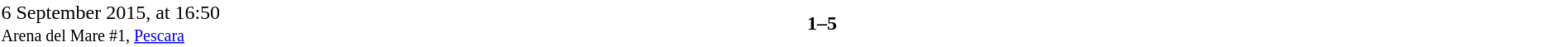<table border=0 cellspacing=0 cellpadding=1 style="font-size: 100%; border-collapse: collapse;">
<tr align=center>
<th width=23%></th>
<th width=23%></th>
<th width=13%></th>
<th width=23%></th>
<th width=18%></th>
</tr>
<tr bgcolor=#FFFFFF>
<td>6 September 2015, at 16:50 <br><small>Arena del Mare #1, <a href='#'>Pescara</a></small></td>
<td align="right"><strong></strong></td>
<td align="center"><strong>1–5</strong></td>
<td><strong></strong></td>
<td></td>
<td></td>
</tr>
</table>
